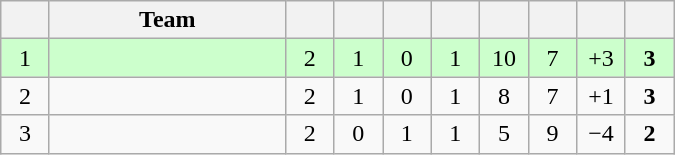<table class="wikitable" style="text-align: center;">
<tr>
<th width="25"></th>
<th width="150">Team</th>
<th width="25"></th>
<th width="25"></th>
<th width="25"></th>
<th width="25"></th>
<th width="25"></th>
<th width="25"></th>
<th width="25"></th>
<th width="25"></th>
</tr>
<tr align=center style="background:#ccffcc;">
<td>1</td>
<td style="text-align:left;"><strong></strong></td>
<td>2</td>
<td>1</td>
<td>0</td>
<td>1</td>
<td>10</td>
<td>7</td>
<td>+3</td>
<td><strong>3</strong></td>
</tr>
<tr align=center>
<td>2</td>
<td style="text-align:left;"></td>
<td>2</td>
<td>1</td>
<td>0</td>
<td>1</td>
<td>8</td>
<td>7</td>
<td>+1</td>
<td><strong>3</strong></td>
</tr>
<tr align=center>
<td>3</td>
<td style="text-align:left;"></td>
<td>2</td>
<td>0</td>
<td>1</td>
<td>1</td>
<td>5</td>
<td>9</td>
<td>−4</td>
<td><strong>2</strong></td>
</tr>
</table>
